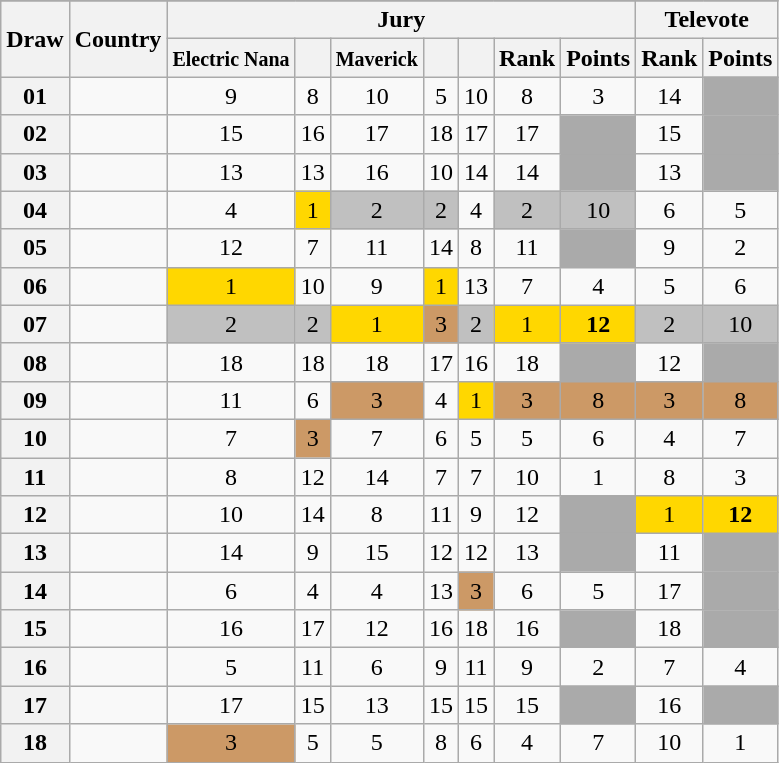<table class="sortable wikitable collapsible plainrowheaders" style="text-align:center;">
<tr>
</tr>
<tr>
<th scope="col" rowspan="2">Draw</th>
<th scope="col" rowspan="2">Country</th>
<th scope="col" colspan="7">Jury</th>
<th scope="col" colspan="2">Televote</th>
</tr>
<tr>
<th scope="col"><small>Electric Nana</small></th>
<th scope="col"><small></small></th>
<th scope="col"><small>Maverick</small></th>
<th scope="col"><small></small></th>
<th scope="col"><small></small></th>
<th scope="col">Rank</th>
<th scope="col">Points</th>
<th scope="col">Rank</th>
<th scope="col">Points</th>
</tr>
<tr>
<th scope="row" style="text-align:center;">01</th>
<td style="text-align:left;"></td>
<td>9</td>
<td>8</td>
<td>10</td>
<td>5</td>
<td>10</td>
<td>8</td>
<td>3</td>
<td>14</td>
<td style="background:#AAAAAA;"></td>
</tr>
<tr>
<th scope="row" style="text-align:center;">02</th>
<td style="text-align:left;"></td>
<td>15</td>
<td>16</td>
<td>17</td>
<td>18</td>
<td>17</td>
<td>17</td>
<td style="background:#AAAAAA;"></td>
<td>15</td>
<td style="background:#AAAAAA;"></td>
</tr>
<tr>
<th scope="row" style="text-align:center;">03</th>
<td style="text-align:left;"></td>
<td>13</td>
<td>13</td>
<td>16</td>
<td>10</td>
<td>14</td>
<td>14</td>
<td style="background:#AAAAAA;"></td>
<td>13</td>
<td style="background:#AAAAAA;"></td>
</tr>
<tr>
<th scope="row" style="text-align:center;">04</th>
<td style="text-align:left;"></td>
<td>4</td>
<td style="background:gold;">1</td>
<td style="background:silver;">2</td>
<td style="background:silver;">2</td>
<td>4</td>
<td style="background:silver;">2</td>
<td style="background:silver;">10</td>
<td>6</td>
<td>5</td>
</tr>
<tr>
<th scope="row" style="text-align:center;">05</th>
<td style="text-align:left;"></td>
<td>12</td>
<td>7</td>
<td>11</td>
<td>14</td>
<td>8</td>
<td>11</td>
<td style="background:#AAAAAA;"></td>
<td>9</td>
<td>2</td>
</tr>
<tr>
<th scope="row" style="text-align:center;">06</th>
<td style="text-align:left;"></td>
<td style="background:gold;">1</td>
<td>10</td>
<td>9</td>
<td style="background:gold;">1</td>
<td>13</td>
<td>7</td>
<td>4</td>
<td>5</td>
<td>6</td>
</tr>
<tr>
<th scope="row" style="text-align:center;">07</th>
<td style="text-align:left;"></td>
<td style="background:silver;">2</td>
<td style="background:silver;">2</td>
<td style="background:gold;">1</td>
<td style="background:#CC9966;">3</td>
<td style="background:silver;">2</td>
<td style="background:gold;">1</td>
<td style="background:gold;"><strong>12</strong></td>
<td style="background:silver;">2</td>
<td style="background:silver;">10</td>
</tr>
<tr>
<th scope="row" style="text-align:center;">08</th>
<td style="text-align:left;"></td>
<td>18</td>
<td>18</td>
<td>18</td>
<td>17</td>
<td>16</td>
<td>18</td>
<td style="background:#AAAAAA;"></td>
<td>12</td>
<td style="background:#AAAAAA;"></td>
</tr>
<tr>
<th scope="row" style="text-align:center;">09</th>
<td style="text-align:left;"></td>
<td>11</td>
<td>6</td>
<td style="background:#CC9966;">3</td>
<td>4</td>
<td style="background:gold;">1</td>
<td style="background:#CC9966;">3</td>
<td style="background:#CC9966;">8</td>
<td style="background:#CC9966;">3</td>
<td style="background:#CC9966;">8</td>
</tr>
<tr>
<th scope="row" style="text-align:center;">10</th>
<td style="text-align:left;"></td>
<td>7</td>
<td style="background:#CC9966;">3</td>
<td>7</td>
<td>6</td>
<td>5</td>
<td>5</td>
<td>6</td>
<td>4</td>
<td>7</td>
</tr>
<tr>
<th scope="row" style="text-align:center;">11</th>
<td style="text-align:left;"></td>
<td>8</td>
<td>12</td>
<td>14</td>
<td>7</td>
<td>7</td>
<td>10</td>
<td>1</td>
<td>8</td>
<td>3</td>
</tr>
<tr>
<th scope="row" style="text-align:center;">12</th>
<td style="text-align:left;"></td>
<td>10</td>
<td>14</td>
<td>8</td>
<td>11</td>
<td>9</td>
<td>12</td>
<td style="background:#AAAAAA;"></td>
<td style="background:gold;">1</td>
<td style="background:gold;"><strong>12</strong></td>
</tr>
<tr>
<th scope="row" style="text-align:center;">13</th>
<td style="text-align:left;"></td>
<td>14</td>
<td>9</td>
<td>15</td>
<td>12</td>
<td>12</td>
<td>13</td>
<td style="background:#AAAAAA;"></td>
<td>11</td>
<td style="background:#AAAAAA;"></td>
</tr>
<tr>
<th scope="row" style="text-align:center;">14</th>
<td style="text-align:left;"></td>
<td>6</td>
<td>4</td>
<td>4</td>
<td>13</td>
<td style="background:#CC9966;">3</td>
<td>6</td>
<td>5</td>
<td>17</td>
<td style="background:#AAAAAA;"></td>
</tr>
<tr>
<th scope="row" style="text-align:center;">15</th>
<td style="text-align:left;"></td>
<td>16</td>
<td>17</td>
<td>12</td>
<td>16</td>
<td>18</td>
<td>16</td>
<td style="background:#AAAAAA;"></td>
<td>18</td>
<td style="background:#AAAAAA;"></td>
</tr>
<tr>
<th scope="row" style="text-align:center;">16</th>
<td style="text-align:left;"></td>
<td>5</td>
<td>11</td>
<td>6</td>
<td>9</td>
<td>11</td>
<td>9</td>
<td>2</td>
<td>7</td>
<td>4</td>
</tr>
<tr>
<th scope="row" style="text-align:center;">17</th>
<td style="text-align:left;"></td>
<td>17</td>
<td>15</td>
<td>13</td>
<td>15</td>
<td>15</td>
<td>15</td>
<td style="background:#AAAAAA;"></td>
<td>16</td>
<td style="background:#AAAAAA;"></td>
</tr>
<tr>
<th scope="row" style="text-align:center;">18</th>
<td style="text-align:left;"></td>
<td style="background:#CC9966;">3</td>
<td>5</td>
<td>5</td>
<td>8</td>
<td>6</td>
<td>4</td>
<td>7</td>
<td>10</td>
<td>1</td>
</tr>
</table>
